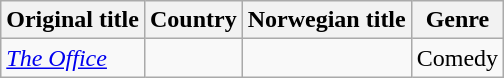<table class="wikitable">
<tr>
<th>Original title</th>
<th>Country</th>
<th>Norwegian title</th>
<th>Genre</th>
</tr>
<tr>
<td><em><a href='#'>The Office</a></em></td>
<td></td>
<td></td>
<td>Comedy</td>
</tr>
</table>
